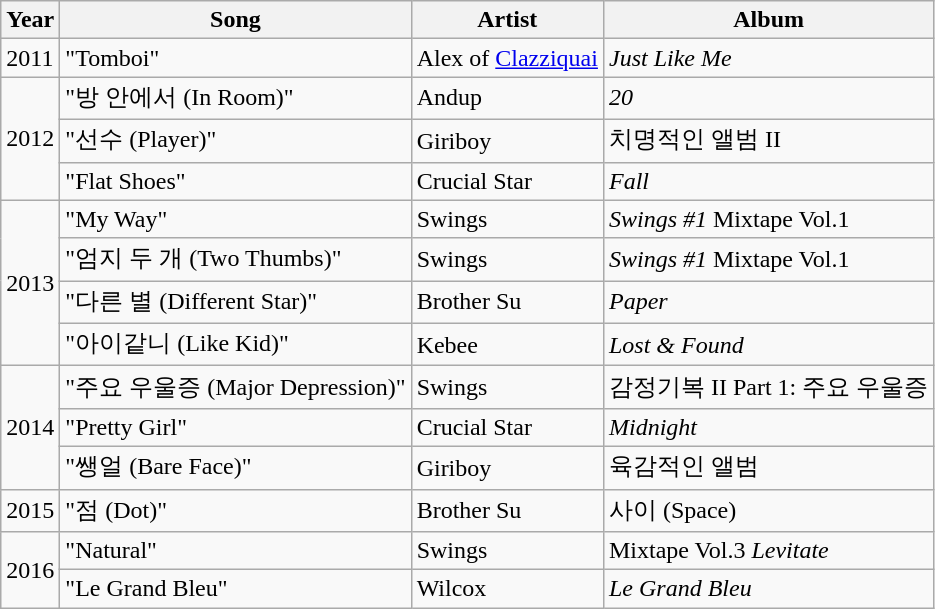<table class="wikitable">
<tr>
<th>Year</th>
<th>Song</th>
<th>Artist</th>
<th>Album</th>
</tr>
<tr>
<td>2011</td>
<td>"Tomboi"</td>
<td>Alex of <a href='#'>Clazziquai</a></td>
<td><em>Just Like Me</em></td>
</tr>
<tr>
<td rowspan="3">2012</td>
<td>"방 안에서 (In Room)"</td>
<td>Andup</td>
<td><em>20</em></td>
</tr>
<tr>
<td>"선수 (Player)"</td>
<td>Giriboy</td>
<td>치명적인 앨범 II</td>
</tr>
<tr>
<td>"Flat Shoes"</td>
<td>Crucial Star</td>
<td><em>Fall</em></td>
</tr>
<tr>
<td rowspan="4">2013</td>
<td>"My Way"</td>
<td>Swings</td>
<td><em>Swings #1</em> Mixtape Vol.1</td>
</tr>
<tr>
<td>"엄지 두 개 (Two Thumbs)"</td>
<td>Swings</td>
<td><em>Swings #1</em> Mixtape Vol.1</td>
</tr>
<tr>
<td>"다른 별 (Different Star)"</td>
<td>Brother Su</td>
<td><em>Paper</em></td>
</tr>
<tr>
<td>"아이같니 (Like Kid)"</td>
<td>Kebee</td>
<td><em>Lost & Found</em></td>
</tr>
<tr>
<td rowspan="3">2014</td>
<td>"주요 우울증 (Major Depression)"</td>
<td>Swings</td>
<td>감정기복 II Part 1: 주요 우울증</td>
</tr>
<tr>
<td>"Pretty Girl"</td>
<td>Crucial Star</td>
<td><em>Midnight</em></td>
</tr>
<tr>
<td>"쌩얼 (Bare Face)"</td>
<td>Giriboy</td>
<td>육감적인 앨범</td>
</tr>
<tr>
<td>2015</td>
<td>"점 (Dot)"</td>
<td>Brother Su</td>
<td>사이 (Space)</td>
</tr>
<tr>
<td rowspan="2">2016</td>
<td>"Natural"</td>
<td>Swings</td>
<td>Mixtape Vol.3 <em>Levitate</em></td>
</tr>
<tr>
<td>"Le Grand Bleu"</td>
<td>Wilcox</td>
<td><em>Le Grand Bleu</em></td>
</tr>
</table>
